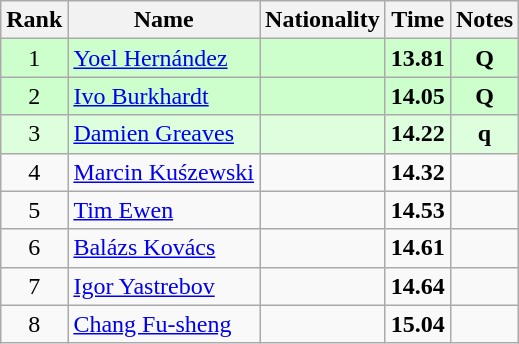<table class="wikitable sortable" style="text-align:center">
<tr>
<th>Rank</th>
<th>Name</th>
<th>Nationality</th>
<th>Time</th>
<th>Notes</th>
</tr>
<tr bgcolor=ccffcc>
<td>1</td>
<td align=left><a href='#'>Yoel Hernández</a></td>
<td align=left></td>
<td><strong>13.81</strong></td>
<td><strong>Q</strong></td>
</tr>
<tr bgcolor=ccffcc>
<td>2</td>
<td align=left><a href='#'>Ivo Burkhardt</a></td>
<td align=left></td>
<td><strong>14.05</strong></td>
<td><strong>Q</strong></td>
</tr>
<tr bgcolor=ddffdd>
<td>3</td>
<td align=left><a href='#'>Damien Greaves</a></td>
<td align=left></td>
<td><strong>14.22</strong></td>
<td><strong>q</strong></td>
</tr>
<tr>
<td>4</td>
<td align=left><a href='#'>Marcin Kuśzewski</a></td>
<td align=left></td>
<td><strong>14.32</strong></td>
<td></td>
</tr>
<tr>
<td>5</td>
<td align=left><a href='#'>Tim Ewen</a></td>
<td align=left></td>
<td><strong>14.53</strong></td>
<td></td>
</tr>
<tr>
<td>6</td>
<td align=left><a href='#'>Balázs Kovács</a></td>
<td align=left></td>
<td><strong>14.61</strong></td>
<td></td>
</tr>
<tr>
<td>7</td>
<td align=left><a href='#'>Igor Yastrebov</a></td>
<td align=left></td>
<td><strong>14.64</strong></td>
<td></td>
</tr>
<tr>
<td>8</td>
<td align=left><a href='#'>Chang Fu-sheng</a></td>
<td align=left></td>
<td><strong>15.04</strong></td>
<td></td>
</tr>
</table>
